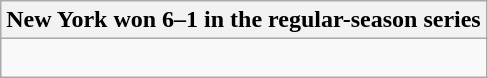<table class="wikitable collapsible collapsed">
<tr>
<th>New York won 6–1 in the regular-season series</th>
</tr>
<tr>
<td><br>





</td>
</tr>
</table>
